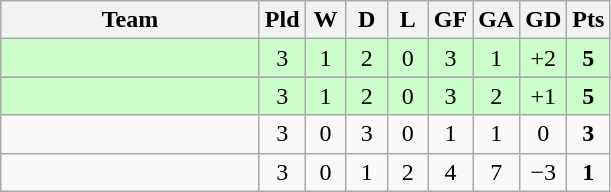<table class="wikitable" style="text-align:center;">
<tr>
<th width=165>Team</th>
<th width=20>Pld</th>
<th width=20>W</th>
<th width=20>D</th>
<th width=20>L</th>
<th width=20>GF</th>
<th width=20>GA</th>
<th width=20>GD</th>
<th width=20>Pts</th>
</tr>
<tr style="background:#ccffcc;">
<td style="text-align:left;"></td>
<td>3</td>
<td>1</td>
<td>2</td>
<td>0</td>
<td>3</td>
<td>1</td>
<td>+2</td>
<td><strong>5</strong></td>
</tr>
<tr>
</tr>
<tr style="background:#ccffcc;">
<td style="text-align:left;"></td>
<td>3</td>
<td>1</td>
<td>2</td>
<td>0</td>
<td>3</td>
<td>2</td>
<td>+1</td>
<td><strong>5</strong></td>
</tr>
<tr>
<td style="text-align:left;"></td>
<td>3</td>
<td>0</td>
<td>3</td>
<td>0</td>
<td>1</td>
<td>1</td>
<td>0</td>
<td><strong>3</strong></td>
</tr>
<tr>
<td style="text-align:left;"></td>
<td>3</td>
<td>0</td>
<td>1</td>
<td>2</td>
<td>4</td>
<td>7</td>
<td>−3</td>
<td><strong>1</strong></td>
</tr>
</table>
